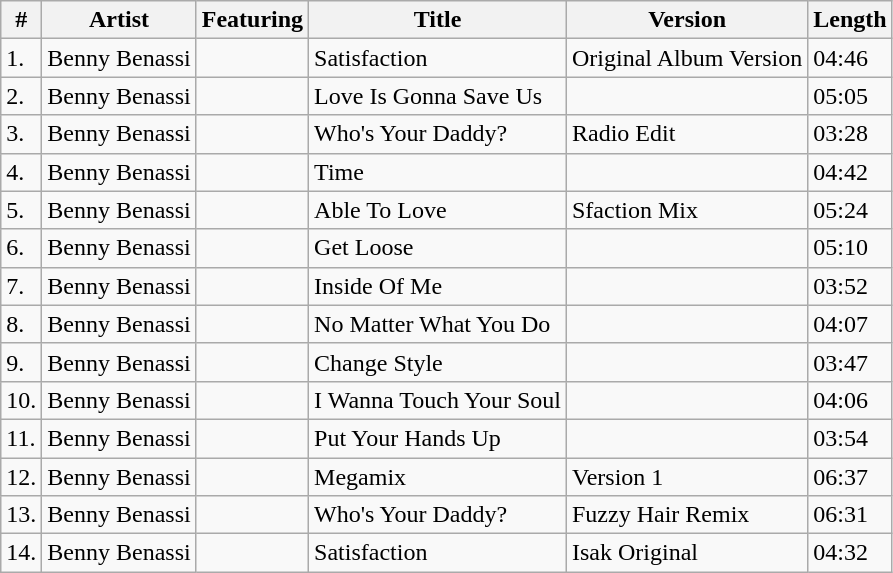<table class="wikitable">
<tr>
<th>#</th>
<th>Artist</th>
<th>Featuring</th>
<th>Title</th>
<th>Version</th>
<th>Length</th>
</tr>
<tr>
<td>1.</td>
<td>Benny Benassi</td>
<td></td>
<td>Satisfaction</td>
<td>Original Album Version</td>
<td>04:46</td>
</tr>
<tr>
<td>2.</td>
<td>Benny Benassi</td>
<td></td>
<td>Love Is Gonna Save Us</td>
<td></td>
<td>05:05</td>
</tr>
<tr>
<td>3.</td>
<td>Benny Benassi</td>
<td></td>
<td>Who's Your Daddy?</td>
<td>Radio Edit</td>
<td>03:28</td>
</tr>
<tr>
<td>4.</td>
<td>Benny Benassi</td>
<td></td>
<td>Time</td>
<td></td>
<td>04:42</td>
</tr>
<tr>
<td>5.</td>
<td>Benny Benassi</td>
<td></td>
<td>Able To Love</td>
<td>Sfaction Mix</td>
<td>05:24</td>
</tr>
<tr>
<td>6.</td>
<td>Benny Benassi</td>
<td></td>
<td>Get Loose</td>
<td></td>
<td>05:10</td>
</tr>
<tr>
<td>7.</td>
<td>Benny Benassi</td>
<td></td>
<td>Inside Of Me</td>
<td></td>
<td>03:52</td>
</tr>
<tr>
<td>8.</td>
<td>Benny Benassi</td>
<td></td>
<td>No Matter What You Do</td>
<td></td>
<td>04:07</td>
</tr>
<tr>
<td>9.</td>
<td>Benny Benassi</td>
<td></td>
<td>Change Style</td>
<td></td>
<td>03:47</td>
</tr>
<tr>
<td>10.</td>
<td>Benny Benassi</td>
<td></td>
<td>I Wanna Touch Your Soul</td>
<td></td>
<td>04:06</td>
</tr>
<tr>
<td>11.</td>
<td>Benny Benassi</td>
<td></td>
<td>Put Your Hands Up</td>
<td></td>
<td>03:54</td>
</tr>
<tr>
<td>12.</td>
<td>Benny Benassi</td>
<td></td>
<td>Megamix</td>
<td>Version 1</td>
<td>06:37</td>
</tr>
<tr>
<td>13.</td>
<td>Benny Benassi</td>
<td></td>
<td>Who's Your Daddy?</td>
<td>Fuzzy Hair Remix</td>
<td>06:31</td>
</tr>
<tr>
<td>14.</td>
<td>Benny Benassi</td>
<td></td>
<td>Satisfaction</td>
<td>Isak Original</td>
<td>04:32</td>
</tr>
</table>
